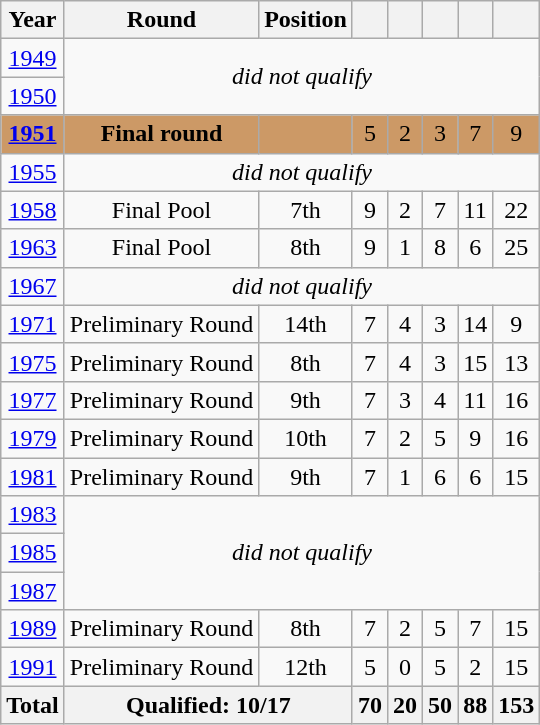<table class="wikitable" style="text-align: center;">
<tr>
<th>Year</th>
<th>Round</th>
<th>Position</th>
<th width="15"></th>
<th width="15"></th>
<th width="15"></th>
<th></th>
<th></th>
</tr>
<tr>
<td> <a href='#'>1949</a></td>
<td colspan="7" rowspan="2"><em>did not qualify</em></td>
</tr>
<tr>
<td> <a href='#'>1950</a></td>
</tr>
<tr style="background:#c96;">
<td> <strong><a href='#'>1951</a></strong></td>
<td><strong>Final round</strong></td>
<td></td>
<td>5</td>
<td>2</td>
<td>3</td>
<td>7</td>
<td>9</td>
</tr>
<tr>
<td> <a href='#'>1955</a></td>
<td colspan="7"><em>did not qualify</em></td>
</tr>
<tr>
<td> <a href='#'>1958</a></td>
<td>Final Pool</td>
<td>7th</td>
<td>9</td>
<td>2</td>
<td>7</td>
<td>11</td>
<td>22</td>
</tr>
<tr>
<td>  <a href='#'>1963</a></td>
<td>Final Pool</td>
<td>8th</td>
<td>9</td>
<td>1</td>
<td>8</td>
<td>6</td>
<td>25</td>
</tr>
<tr>
<td> <a href='#'>1967</a></td>
<td colspan="7"><em>did not qualify</em></td>
</tr>
<tr>
<td>  <a href='#'>1971</a></td>
<td>Preliminary Round</td>
<td>14th</td>
<td>7</td>
<td>4</td>
<td>3</td>
<td>14</td>
<td>9</td>
</tr>
<tr>
<td>  <a href='#'>1975</a></td>
<td>Preliminary Round</td>
<td>8th</td>
<td>7</td>
<td>4</td>
<td>3</td>
<td>15</td>
<td>13</td>
</tr>
<tr>
<td>  <a href='#'>1977</a></td>
<td>Preliminary Round</td>
<td>9th</td>
<td>7</td>
<td>3</td>
<td>4</td>
<td>11</td>
<td>16</td>
</tr>
<tr>
<td>  <a href='#'>1979</a></td>
<td>Preliminary Round</td>
<td>10th</td>
<td>7</td>
<td>2</td>
<td>5</td>
<td>9</td>
<td>16</td>
</tr>
<tr>
<td>  <a href='#'>1981</a></td>
<td>Preliminary Round</td>
<td>9th</td>
<td>7</td>
<td>1</td>
<td>6</td>
<td>6</td>
<td>15</td>
</tr>
<tr>
<td> <a href='#'>1983</a></td>
<td colspan="7" rowspan="3"><em>did not qualify</em></td>
</tr>
<tr>
<td> <a href='#'>1985</a></td>
</tr>
<tr>
<td> <a href='#'>1987</a></td>
</tr>
<tr>
<td>  <a href='#'>1989</a></td>
<td>Preliminary Round</td>
<td>8th</td>
<td>7</td>
<td>2</td>
<td>5</td>
<td>7</td>
<td>15</td>
</tr>
<tr>
<td>  <a href='#'>1991</a></td>
<td>Preliminary Round</td>
<td>12th</td>
<td>5</td>
<td>0</td>
<td>5</td>
<td>2</td>
<td>15</td>
</tr>
<tr>
<th>Total</th>
<th colspan="2">Qualified: 10/17</th>
<th>70</th>
<th>20</th>
<th>50</th>
<th>88</th>
<th>153</th>
</tr>
</table>
